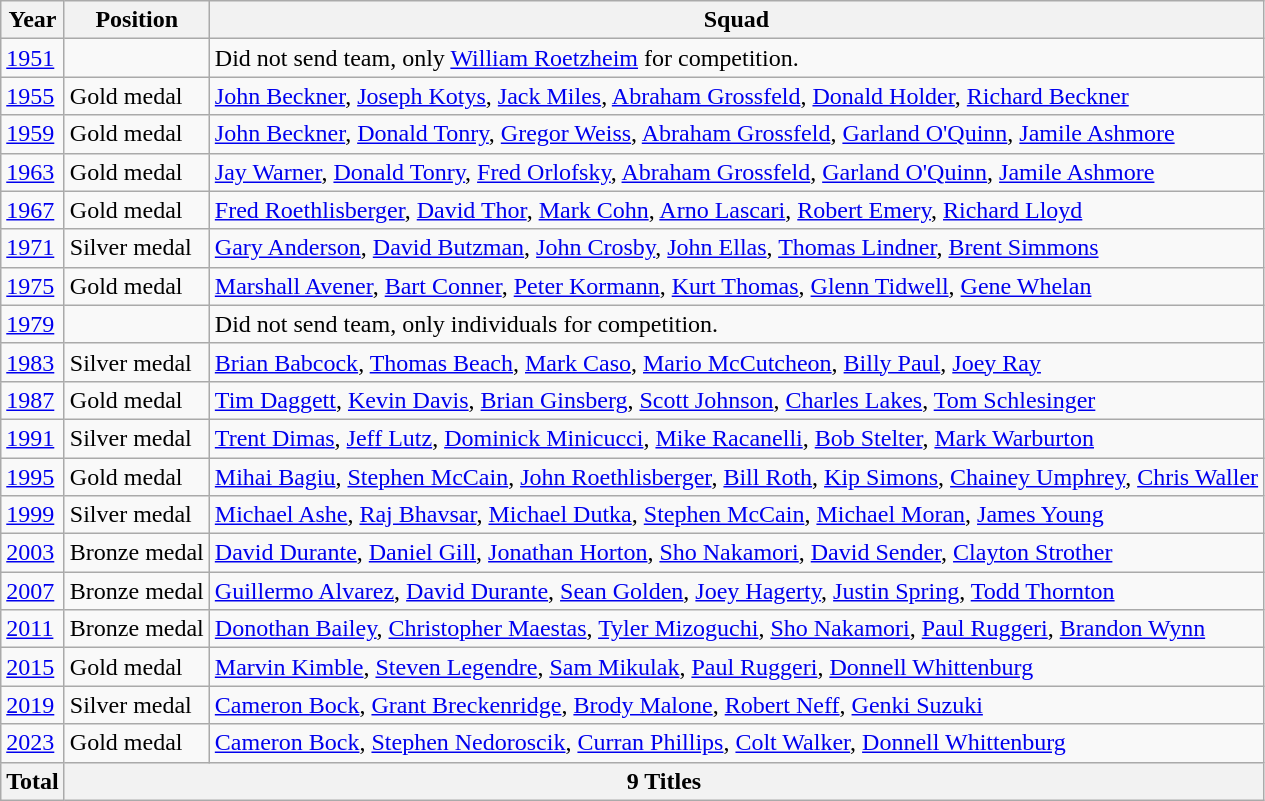<table class="wikitable" style="text-align: center;">
<tr>
<th>Year</th>
<th>Position</th>
<th>Squad</th>
</tr>
<tr style="text-align:left;">
<td><a href='#'>1951</a></td>
<td></td>
<td>Did not send team, only <a href='#'>William Roetzheim</a> for competition.</td>
</tr>
<tr style="text-align:left;">
<td><a href='#'>1955</a></td>
<td> Gold medal</td>
<td><a href='#'>John Beckner</a>, <a href='#'>Joseph Kotys</a>, <a href='#'>Jack Miles</a>, <a href='#'>Abraham Grossfeld</a>, <a href='#'>Donald Holder</a>, <a href='#'>Richard Beckner</a></td>
</tr>
<tr style="text-align:left;">
<td><a href='#'>1959</a></td>
<td> Gold medal</td>
<td><a href='#'>John Beckner</a>, <a href='#'>Donald Tonry</a>, <a href='#'>Gregor Weiss</a>, <a href='#'>Abraham Grossfeld</a>, <a href='#'>Garland O'Quinn</a>, <a href='#'>Jamile Ashmore</a></td>
</tr>
<tr style="text-align:left;">
<td><a href='#'>1963</a></td>
<td> Gold medal</td>
<td><a href='#'>Jay Warner</a>, <a href='#'>Donald Tonry</a>, <a href='#'>Fred Orlofsky</a>, <a href='#'>Abraham Grossfeld</a>, <a href='#'>Garland O'Quinn</a>, <a href='#'>Jamile Ashmore</a></td>
</tr>
<tr style="text-align:left;">
<td><a href='#'>1967</a></td>
<td> Gold medal</td>
<td><a href='#'>Fred Roethlisberger</a>, <a href='#'>David Thor</a>, <a href='#'>Mark Cohn</a>, <a href='#'>Arno Lascari</a>, <a href='#'>Robert Emery</a>, <a href='#'>Richard Lloyd</a></td>
</tr>
<tr style="text-align:left;">
<td><a href='#'>1971</a></td>
<td> Silver medal</td>
<td><a href='#'>Gary Anderson</a>, <a href='#'>David Butzman</a>, <a href='#'>John Crosby</a>, <a href='#'>John Ellas</a>, <a href='#'>Thomas Lindner</a>, <a href='#'>Brent Simmons</a></td>
</tr>
<tr style="text-align:left;">
<td><a href='#'>1975</a></td>
<td> Gold medal</td>
<td><a href='#'>Marshall Avener</a>, <a href='#'>Bart Conner</a>, <a href='#'>Peter Kormann</a>, <a href='#'>Kurt Thomas</a>, <a href='#'>Glenn Tidwell</a>, <a href='#'>Gene Whelan</a></td>
</tr>
<tr style="text-align:left;">
<td><a href='#'>1979</a></td>
<td></td>
<td>Did not send team, only individuals for competition.</td>
</tr>
<tr style="text-align:left;">
<td><a href='#'>1983</a></td>
<td> Silver medal</td>
<td><a href='#'>Brian Babcock</a>, <a href='#'>Thomas Beach</a>, <a href='#'>Mark Caso</a>, <a href='#'>Mario McCutcheon</a>, <a href='#'>Billy Paul</a>, <a href='#'>Joey Ray</a></td>
</tr>
<tr style="text-align:left;">
<td><a href='#'>1987</a></td>
<td> Gold medal</td>
<td><a href='#'>Tim Daggett</a>, <a href='#'>Kevin Davis</a>, <a href='#'>Brian Ginsberg</a>, <a href='#'>Scott Johnson</a>, <a href='#'>Charles Lakes</a>, <a href='#'>Tom Schlesinger</a></td>
</tr>
<tr style="text-align:left;">
<td><a href='#'>1991</a></td>
<td> Silver medal</td>
<td><a href='#'>Trent Dimas</a>, <a href='#'>Jeff Lutz</a>, <a href='#'>Dominick Minicucci</a>, <a href='#'>Mike Racanelli</a>, <a href='#'>Bob Stelter</a>, <a href='#'>Mark Warburton</a></td>
</tr>
<tr style="text-align:left;">
<td><a href='#'>1995</a></td>
<td> Gold medal</td>
<td><a href='#'>Mihai Bagiu</a>, <a href='#'>Stephen McCain</a>, <a href='#'>John Roethlisberger</a>, <a href='#'>Bill Roth</a>, <a href='#'>Kip Simons</a>, <a href='#'>Chainey Umphrey</a>, <a href='#'>Chris Waller</a></td>
</tr>
<tr style="text-align:left;">
<td><a href='#'>1999</a></td>
<td> Silver medal</td>
<td><a href='#'>Michael Ashe</a>, <a href='#'>Raj Bhavsar</a>, <a href='#'>Michael Dutka</a>, <a href='#'>Stephen McCain</a>, <a href='#'>Michael Moran</a>, <a href='#'>James Young</a></td>
</tr>
<tr style="text-align:left;">
<td><a href='#'>2003</a></td>
<td> Bronze medal</td>
<td><a href='#'>David Durante</a>, <a href='#'>Daniel Gill</a>, <a href='#'>Jonathan Horton</a>, <a href='#'>Sho Nakamori</a>, <a href='#'>David Sender</a>, <a href='#'>Clayton Strother</a></td>
</tr>
<tr style="text-align:left;">
<td><a href='#'>2007</a></td>
<td> Bronze medal</td>
<td><a href='#'>Guillermo Alvarez</a>, <a href='#'>David Durante</a>, <a href='#'>Sean Golden</a>, <a href='#'>Joey Hagerty</a>, <a href='#'>Justin Spring</a>, <a href='#'>Todd Thornton</a></td>
</tr>
<tr style="text-align:left;">
<td><a href='#'>2011</a></td>
<td> Bronze medal</td>
<td><a href='#'>Donothan Bailey</a>, <a href='#'>Christopher Maestas</a>, <a href='#'>Tyler Mizoguchi</a>, <a href='#'>Sho Nakamori</a>, <a href='#'>Paul Ruggeri</a>, <a href='#'>Brandon Wynn</a></td>
</tr>
<tr style="text-align:left;">
<td><a href='#'>2015</a></td>
<td> Gold medal</td>
<td><a href='#'>Marvin Kimble</a>, <a href='#'>Steven Legendre</a>, <a href='#'>Sam Mikulak</a>, <a href='#'>Paul Ruggeri</a>, <a href='#'>Donnell Whittenburg</a></td>
</tr>
<tr style="text-align:left;">
<td><a href='#'>2019</a></td>
<td> Silver medal</td>
<td><a href='#'>Cameron Bock</a>, <a href='#'>Grant Breckenridge</a>, <a href='#'>Brody Malone</a>, <a href='#'>Robert Neff</a>, <a href='#'>Genki Suzuki</a></td>
</tr>
<tr style="text-align:left;">
<td><a href='#'>2023</a></td>
<td> Gold medal</td>
<td><a href='#'>Cameron Bock</a>, <a href='#'>Stephen Nedoroscik</a>, <a href='#'>Curran Phillips</a>, <a href='#'>Colt Walker</a>, <a href='#'>Donnell Whittenburg</a></td>
</tr>
<tr>
<th>Total</th>
<th colspan="2">9 Titles</th>
</tr>
</table>
